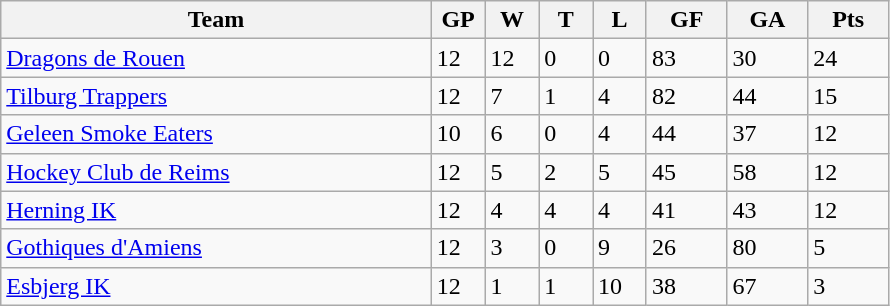<table class="wikitable">
<tr>
<th width="40%">Team</th>
<th width="5%">GP</th>
<th width="5%">W</th>
<th width="5%">T</th>
<th width="5%">L</th>
<th width="7.5%">GF</th>
<th width="7.5%">GA</th>
<th width="7.5%">Pts</th>
</tr>
<tr>
<td><a href='#'>Dragons de Rouen</a></td>
<td>12</td>
<td>12</td>
<td>0</td>
<td>0</td>
<td>83</td>
<td>30</td>
<td>24</td>
</tr>
<tr>
<td><a href='#'>Tilburg Trappers</a></td>
<td>12</td>
<td>7</td>
<td>1</td>
<td>4</td>
<td>82</td>
<td>44</td>
<td>15</td>
</tr>
<tr>
<td><a href='#'>Geleen Smoke Eaters</a></td>
<td>10</td>
<td>6</td>
<td>0</td>
<td>4</td>
<td>44</td>
<td>37</td>
<td>12</td>
</tr>
<tr>
<td><a href='#'>Hockey Club de Reims</a></td>
<td>12</td>
<td>5</td>
<td>2</td>
<td>5</td>
<td>45</td>
<td>58</td>
<td>12</td>
</tr>
<tr>
<td><a href='#'>Herning IK</a></td>
<td>12</td>
<td>4</td>
<td>4</td>
<td>4</td>
<td>41</td>
<td>43</td>
<td>12</td>
</tr>
<tr>
<td><a href='#'>Gothiques d'Amiens</a></td>
<td>12</td>
<td>3</td>
<td>0</td>
<td>9</td>
<td>26</td>
<td>80</td>
<td>5</td>
</tr>
<tr>
<td><a href='#'>Esbjerg IK</a></td>
<td>12</td>
<td>1</td>
<td>1</td>
<td>10</td>
<td>38</td>
<td>67</td>
<td>3</td>
</tr>
</table>
